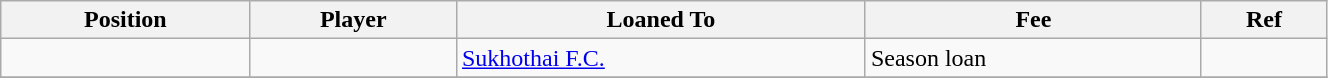<table class="wikitable sortable" style="width:70%; text-align:center; font-size:100%; text-align:left;">
<tr>
<th><strong>Position</strong></th>
<th><strong>Player</strong></th>
<th><strong>Loaned To</strong></th>
<th><strong>Fee</strong></th>
<th><strong>Ref</strong></th>
</tr>
<tr>
<td></td>
<td></td>
<td> <a href='#'>Sukhothai F.C.</a></td>
<td>Season loan</td>
<td></td>
</tr>
<tr>
</tr>
</table>
